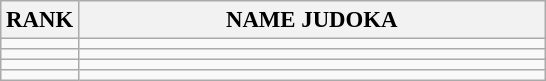<table class="wikitable" style="font-size:95%;">
<tr>
<th>RANK</th>
<th align="left" style="width: 20em">NAME JUDOKA</th>
</tr>
<tr>
<td align="center"></td>
<td></td>
</tr>
<tr>
<td align="center"></td>
<td></td>
</tr>
<tr>
<td align="center"></td>
<td></td>
</tr>
<tr>
<td align="center"></td>
<td></td>
</tr>
</table>
